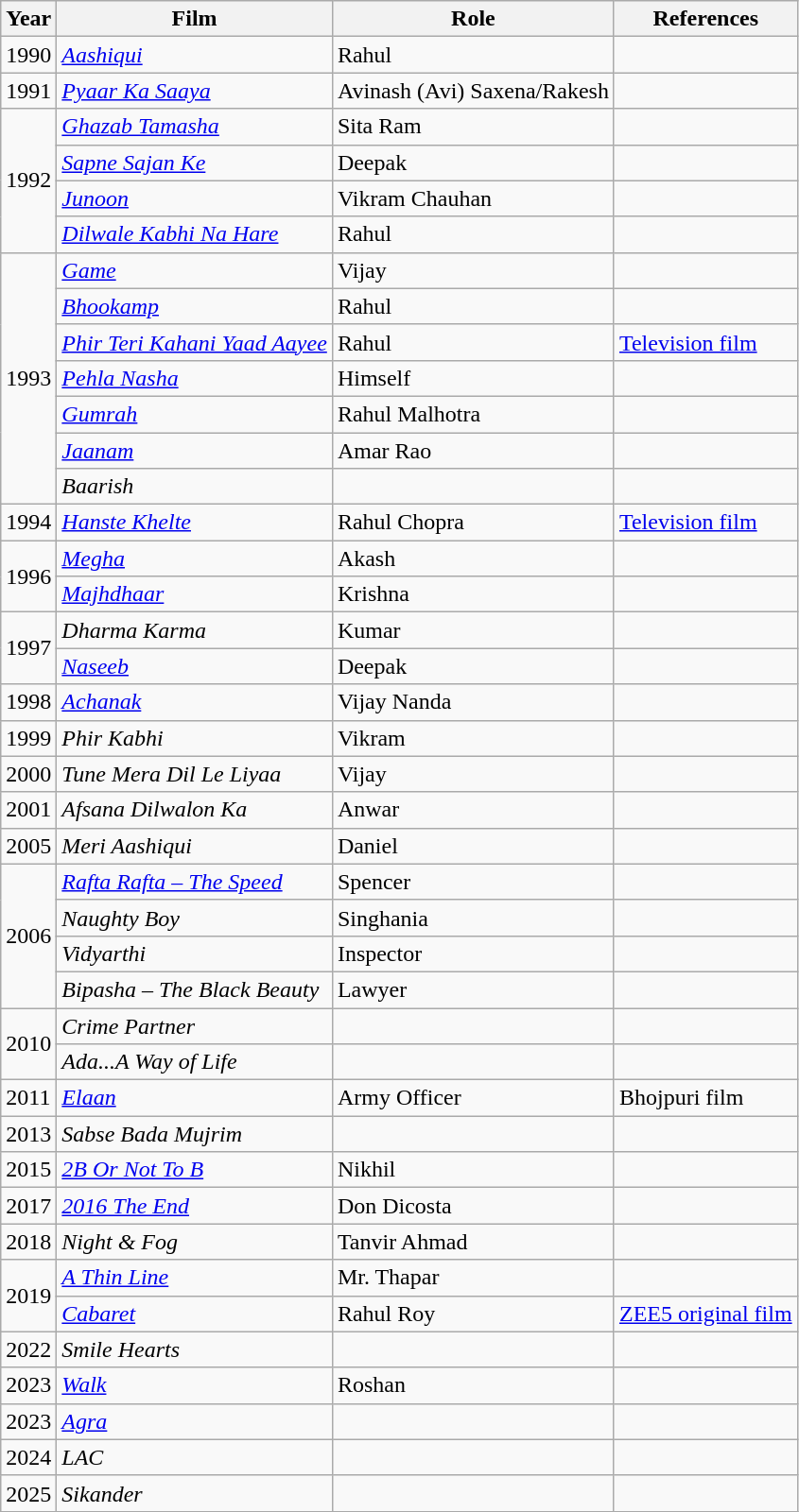<table class="wikitable sortable">
<tr>
<th>Year</th>
<th>Film</th>
<th>Role</th>
<th>References</th>
</tr>
<tr>
<td>1990</td>
<td><em><a href='#'>Aashiqui</a></em></td>
<td>Rahul</td>
<td></td>
</tr>
<tr>
<td>1991</td>
<td><em><a href='#'>Pyaar Ka Saaya</a></em></td>
<td>Avinash (Avi) Saxena/Rakesh</td>
<td></td>
</tr>
<tr>
<td rowspan="4">1992</td>
<td><em><a href='#'>Ghazab Tamasha</a></em></td>
<td>Sita Ram</td>
<td></td>
</tr>
<tr>
<td><em><a href='#'>Sapne Sajan Ke</a></em></td>
<td>Deepak</td>
<td></td>
</tr>
<tr>
<td><em><a href='#'>Junoon</a></em></td>
<td>Vikram Chauhan</td>
<td></td>
</tr>
<tr>
<td><em><a href='#'>Dilwale Kabhi Na Hare</a></em></td>
<td>Rahul</td>
<td></td>
</tr>
<tr>
<td rowspan="7">1993</td>
<td><em><a href='#'>Game</a></em></td>
<td>Vijay</td>
<td></td>
</tr>
<tr>
<td><em><a href='#'>Bhookamp</a></em></td>
<td>Rahul</td>
<td></td>
</tr>
<tr>
<td><em><a href='#'>Phir Teri Kahani Yaad Aayee</a></em></td>
<td>Rahul</td>
<td><a href='#'>Television film</a></td>
</tr>
<tr>
<td><em><a href='#'>Pehla Nasha</a></em></td>
<td>Himself</td>
<td></td>
</tr>
<tr>
<td><em><a href='#'>Gumrah</a></em></td>
<td>Rahul Malhotra</td>
<td></td>
</tr>
<tr>
<td><em><a href='#'>Jaanam</a></em></td>
<td>Amar Rao</td>
<td></td>
</tr>
<tr>
<td><em>Baarish</em></td>
<td></td>
<td></td>
</tr>
<tr>
<td>1994</td>
<td><em><a href='#'>Hanste Khelte</a></em></td>
<td>Rahul Chopra</td>
<td><a href='#'>Television film</a></td>
</tr>
<tr>
<td rowspan="2">1996</td>
<td><em><a href='#'>Megha</a></em></td>
<td>Akash</td>
<td></td>
</tr>
<tr>
<td><em><a href='#'>Majhdhaar</a></em></td>
<td>Krishna</td>
<td></td>
</tr>
<tr>
<td rowspan="2">1997</td>
<td><em>Dharma Karma</em></td>
<td>Kumar</td>
<td></td>
</tr>
<tr>
<td><em><a href='#'>Naseeb</a></em></td>
<td>Deepak</td>
<td></td>
</tr>
<tr>
<td>1998</td>
<td><em><a href='#'>Achanak</a></em></td>
<td>Vijay Nanda</td>
<td></td>
</tr>
<tr>
<td>1999</td>
<td><em>Phir Kabhi</em></td>
<td>Vikram</td>
<td></td>
</tr>
<tr>
<td>2000</td>
<td><em>Tune Mera Dil Le Liyaa</em></td>
<td>Vijay</td>
<td></td>
</tr>
<tr>
<td>2001</td>
<td><em>Afsana Dilwalon Ka</em></td>
<td>Anwar</td>
<td></td>
</tr>
<tr>
<td>2005</td>
<td><em>Meri Aashiqui</em></td>
<td>Daniel</td>
<td></td>
</tr>
<tr>
<td rowspan="4">2006</td>
<td><em><a href='#'>Rafta Rafta – The Speed</a></em></td>
<td>Spencer</td>
<td></td>
</tr>
<tr>
<td><em>Naughty Boy</em></td>
<td>Singhania</td>
<td></td>
</tr>
<tr>
<td><em>Vidyarthi</em></td>
<td>Inspector</td>
<td></td>
</tr>
<tr>
<td><em>Bipasha – The Black Beauty</em></td>
<td>Lawyer</td>
<td></td>
</tr>
<tr>
<td rowspan="2">2010</td>
<td><em>Crime Partner</em></td>
<td></td>
<td></td>
</tr>
<tr>
<td><em>Ada...A Way of Life</em></td>
<td></td>
<td></td>
</tr>
<tr>
<td>2011</td>
<td><em><a href='#'>Elaan</a></em></td>
<td>Army Officer</td>
<td>Bhojpuri film</td>
</tr>
<tr>
<td>2013</td>
<td><em>Sabse Bada Mujrim</em></td>
<td></td>
<td></td>
</tr>
<tr>
<td>2015</td>
<td><em><a href='#'>2B Or Not To B</a></em></td>
<td>Nikhil</td>
<td></td>
</tr>
<tr>
<td>2017</td>
<td><em><a href='#'>2016 The End</a></em></td>
<td>Don Dicosta</td>
<td></td>
</tr>
<tr>
<td>2018</td>
<td><em>Night & Fog</em></td>
<td>Tanvir Ahmad</td>
<td></td>
</tr>
<tr>
<td rowspan="2">2019</td>
<td><em><a href='#'>A Thin Line</a></em></td>
<td>Mr. Thapar</td>
<td></td>
</tr>
<tr>
<td><em><a href='#'>Cabaret</a></em></td>
<td>Rahul Roy</td>
<td><a href='#'>ZEE5 original film</a></td>
</tr>
<tr>
<td>2022</td>
<td><em>Smile Hearts</em></td>
<td></td>
<td></td>
</tr>
<tr>
<td>2023</td>
<td><em><a href='#'>Walk</a></em></td>
<td>Roshan</td>
<td></td>
</tr>
<tr>
<td>2023</td>
<td><em><a href='#'>Agra</a></em></td>
<td></td>
<td></td>
</tr>
<tr>
<td>2024</td>
<td><em>LAC</em></td>
<td></td>
<td></td>
</tr>
<tr>
<td>2025</td>
<td><em>Sikander</em></td>
<td></td>
<td></td>
</tr>
<tr>
</tr>
</table>
